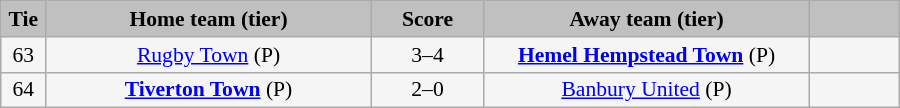<table class="wikitable" style="width: 600px; background:WhiteSmoke; text-align:center; font-size:90%">
<tr>
<td scope="col" style="width:  5.00%; background:silver;"><strong>Tie</strong></td>
<td scope="col" style="width: 36.25%; background:silver;"><strong>Home team (tier)</strong></td>
<td scope="col" style="width: 12.50%; background:silver;"><strong>Score</strong></td>
<td scope="col" style="width: 36.25%; background:silver;"><strong>Away team (tier)</strong></td>
<td scope="col" style="width: 10.00%; background:silver;"><strong></strong></td>
</tr>
<tr>
<td>63</td>
<td><a href='#'>Rugby Town</a> (P)</td>
<td>3–4</td>
<td><strong><a href='#'>Hemel Hempstead Town</a></strong> (P)</td>
<td></td>
</tr>
<tr>
<td>64</td>
<td><strong><a href='#'>Tiverton Town</a></strong> (P)</td>
<td>2–0</td>
<td><a href='#'>Banbury United</a> (P)</td>
<td></td>
</tr>
</table>
